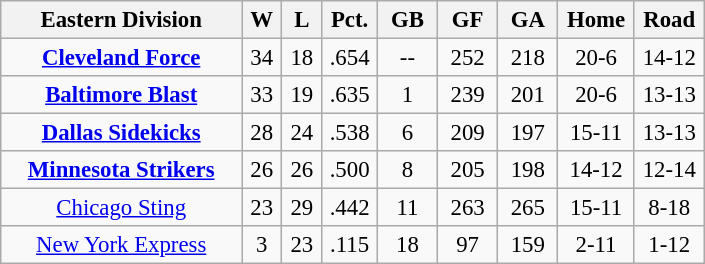<table class="wikitable" width="470" style="font-size:95%; text-align:center">
<tr>
<th width="30%">Eastern Division</th>
<th width="5%">W</th>
<th width="5%">L</th>
<th width="5%">Pct.</th>
<th width="7.5%">GB</th>
<th width="7.5%">GF</th>
<th width="7.5%">GA</th>
<th width="7.5%">Home</th>
<th width="7.5%">Road</th>
</tr>
<tr>
<td><strong><a href='#'>Cleveland Force</a></strong></td>
<td>34</td>
<td>18</td>
<td>.654</td>
<td>--</td>
<td>252</td>
<td>218</td>
<td>20-6</td>
<td>14-12</td>
</tr>
<tr>
<td><strong><a href='#'>Baltimore Blast</a></strong></td>
<td>33</td>
<td>19</td>
<td>.635</td>
<td>1</td>
<td>239</td>
<td>201</td>
<td>20-6</td>
<td>13-13</td>
</tr>
<tr>
<td><strong><a href='#'>Dallas Sidekicks</a></strong></td>
<td>28</td>
<td>24</td>
<td>.538</td>
<td>6</td>
<td>209</td>
<td>197</td>
<td>15-11</td>
<td>13-13</td>
</tr>
<tr>
<td><strong><a href='#'>Minnesota Strikers</a></strong></td>
<td>26</td>
<td>26</td>
<td>.500</td>
<td>8</td>
<td>205</td>
<td>198</td>
<td>14-12</td>
<td>12-14</td>
</tr>
<tr>
<td><a href='#'>Chicago Sting</a></td>
<td>23</td>
<td>29</td>
<td>.442</td>
<td>11</td>
<td>263</td>
<td>265</td>
<td>15-11</td>
<td>8-18</td>
</tr>
<tr>
<td><a href='#'>New York Express</a></td>
<td>3</td>
<td>23</td>
<td>.115</td>
<td>18</td>
<td>97</td>
<td>159</td>
<td>2-11</td>
<td>1-12</td>
</tr>
</table>
